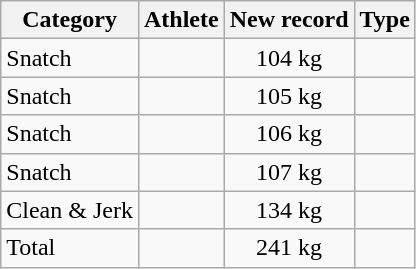<table class="wikitable sortable" style="text-align:center">
<tr>
<th>Category</th>
<th>Athlete</th>
<th>New record</th>
<th>Type</th>
</tr>
<tr>
<td align=left>Snatch</td>
<td align="left"></td>
<td>104 kg</td>
<td></td>
</tr>
<tr>
<td align=left>Snatch</td>
<td align="left"></td>
<td>105 kg</td>
<td></td>
</tr>
<tr>
<td align=left>Snatch</td>
<td align="left"></td>
<td>106 kg</td>
<td></td>
</tr>
<tr>
<td align=left>Snatch</td>
<td align="left"></td>
<td>107 kg</td>
<td></td>
</tr>
<tr>
<td align=left>Clean & Jerk</td>
<td align="left"></td>
<td>134 kg</td>
<td></td>
</tr>
<tr>
<td align=left>Total</td>
<td align="left"></td>
<td>241 kg</td>
<td></td>
</tr>
</table>
